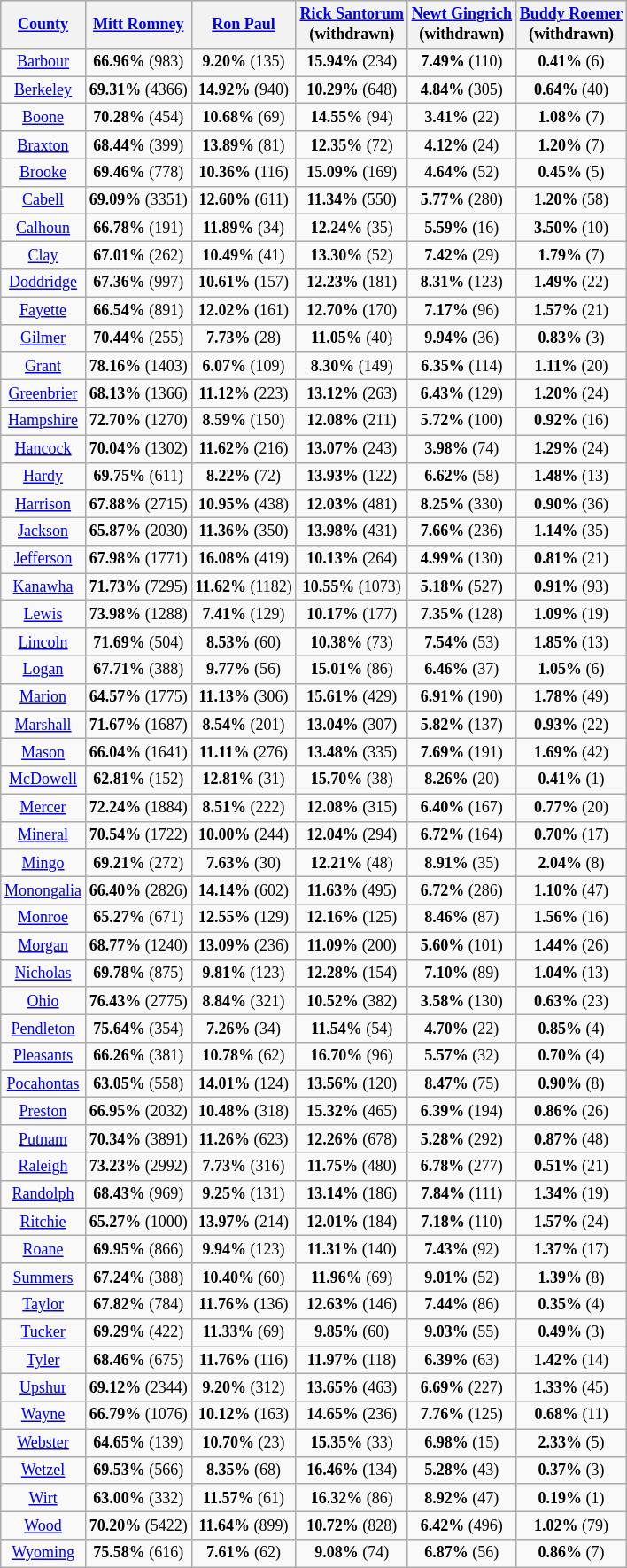<table class="wikitable sortable" style="margin:1em 1em 1em 0; font-size:12px; text-align:right; float:none; clear:none;">
<tr bgcolor="lightgrey">
<th><a href='#'>County</a></th>
<th><a href='#'>Mitt Romney</a></th>
<th><a href='#'>Ron Paul</a></th>
<th><a href='#'>Rick Santorum</a><br>(withdrawn)</th>
<th><a href='#'>Newt Gingrich</a><br>(withdrawn)</th>
<th><a href='#'>Buddy Roemer</a><br>(withdrawn)</th>
</tr>
<tr>
<td align="center"><a href='#'>Barbour</a></td>
<td align="center" ><strong>66.96%</strong> (983)</td>
<td align="center"><strong>9.20%</strong> (135)</td>
<td align="center"><strong>15.94%</strong> (234)</td>
<td align="center"><strong>7.49%</strong> (110)</td>
<td align="center"><strong>0.41%</strong> (6)</td>
</tr>
<tr>
<td align="center"><a href='#'>Berkeley</a></td>
<td align="center" ><strong>69.31%</strong> (4366)</td>
<td align="center"><strong>14.92%</strong> (940)</td>
<td align="center"><strong>10.29%</strong> (648)</td>
<td align="center"><strong>4.84%</strong> (305)</td>
<td align="center"><strong>0.64%</strong> (40)</td>
</tr>
<tr>
<td align="center"><a href='#'>Boone</a></td>
<td align="center" ><strong>70.28%</strong> (454)</td>
<td align="center"><strong>10.68%</strong> (69)</td>
<td align="center"><strong>14.55%</strong> (94)</td>
<td align="center"><strong>3.41%</strong> (22)</td>
<td align="center"><strong>1.08%</strong> (7)</td>
</tr>
<tr>
<td align="center"><a href='#'>Braxton</a></td>
<td align="center" ><strong>68.44%</strong> (399)</td>
<td align="center"><strong>13.89%</strong> (81)</td>
<td align="center"><strong>12.35%</strong> (72)</td>
<td align="center"><strong>4.12%</strong> (24)</td>
<td align="center"><strong>1.20%</strong> (7)</td>
</tr>
<tr>
<td align="center"><a href='#'>Brooke</a></td>
<td align="center" ><strong>69.46%</strong> (778)</td>
<td align="center"><strong>10.36%</strong> (116)</td>
<td align="center"><strong>15.09%</strong> (169)</td>
<td align="center"><strong>4.64%</strong> (52)</td>
<td align="center"><strong>0.45%</strong> (5)</td>
</tr>
<tr>
<td align="center"><a href='#'>Cabell</a></td>
<td align="center" ><strong>69.09%</strong> (3351)</td>
<td align="center"><strong>12.60%</strong> (611)</td>
<td align="center"><strong>11.34%</strong> (550)</td>
<td align="center"><strong>5.77%</strong> (280)</td>
<td align="center"><strong>1.20%</strong> (58)</td>
</tr>
<tr>
<td align="center"><a href='#'>Calhoun</a></td>
<td align="center" ><strong>66.78%</strong> (191)</td>
<td align="center"><strong>11.89%</strong> (34)</td>
<td align="center"><strong>12.24%</strong> (35)</td>
<td align="center"><strong>5.59%</strong> (16)</td>
<td align="center"><strong>3.50%</strong> (10)</td>
</tr>
<tr>
<td align="center"><a href='#'>Clay</a></td>
<td align="center" ><strong>67.01%</strong> (262)</td>
<td align="center"><strong>10.49%</strong> (41)</td>
<td align="center"><strong>13.30%</strong> (52)</td>
<td align="center"><strong>7.42%</strong> (29)</td>
<td align="center"><strong>1.79%</strong> (7)</td>
</tr>
<tr>
<td align="center"><a href='#'>Doddridge</a></td>
<td align="center" ><strong>67.36%</strong> (997)</td>
<td align="center"><strong>10.61%</strong> (157)</td>
<td align="center"><strong>12.23%</strong> (181)</td>
<td align="center"><strong>8.31%</strong> (123)</td>
<td align="center"><strong>1.49%</strong> (22)</td>
</tr>
<tr>
<td align="center"><a href='#'>Fayette</a></td>
<td align="center" ><strong>66.54%</strong> (891)</td>
<td align="center"><strong>12.02%</strong> (161)</td>
<td align="center"><strong>12.70%</strong> (170)</td>
<td align="center"><strong>7.17%</strong> (96)</td>
<td align="center"><strong>1.57%</strong> (21)</td>
</tr>
<tr>
<td align="center"><a href='#'>Gilmer</a></td>
<td align="center" ><strong>70.44%</strong> (255)</td>
<td align="center"><strong>7.73%</strong> (28)</td>
<td align="center"><strong>11.05%</strong> (40)</td>
<td align="center"><strong>9.94%</strong> (36)</td>
<td align="center"><strong>0.83%</strong> (3)</td>
</tr>
<tr>
<td align="center"><a href='#'>Grant</a></td>
<td align="center" ><strong>78.16%</strong> (1403)</td>
<td align="center"><strong>6.07%</strong> (109)</td>
<td align="center"><strong>8.30%</strong> (149)</td>
<td align="center"><strong>6.35%</strong> (114)</td>
<td align="center"><strong>1.11%</strong> (20)</td>
</tr>
<tr>
<td align="center"><a href='#'>Greenbrier</a></td>
<td align="center" ><strong>68.13%</strong> (1366)</td>
<td align="center"><strong>11.12%</strong> (223)</td>
<td align="center"><strong>13.12%</strong> (263)</td>
<td align="center"><strong>6.43%</strong> (129)</td>
<td align="center"><strong>1.20%</strong> (24)</td>
</tr>
<tr>
<td align="center"><a href='#'>Hampshire</a></td>
<td align="center" ><strong>72.70%</strong> (1270)</td>
<td align="center"><strong>8.59%</strong> (150)</td>
<td align="center"><strong>12.08%</strong> (211)</td>
<td align="center"><strong>5.72%</strong> (100)</td>
<td align="center"><strong>0.92%</strong> (16)</td>
</tr>
<tr>
<td align="center"><a href='#'>Hancock</a></td>
<td align="center" ><strong>70.04%</strong> (1302)</td>
<td align="center"><strong>11.62%</strong> (216)</td>
<td align="center"><strong>13.07%</strong> (243)</td>
<td align="center"><strong>3.98%</strong> (74)</td>
<td align="center"><strong>1.29%</strong> (24)</td>
</tr>
<tr>
<td align="center"><a href='#'>Hardy</a></td>
<td align="center" ><strong>69.75%</strong> (611)</td>
<td align="center"><strong>8.22%</strong> (72)</td>
<td align="center"><strong>13.93%</strong> (122)</td>
<td align="center"><strong>6.62%</strong> (58)</td>
<td align="center"><strong>1.48%</strong> (13)</td>
</tr>
<tr>
<td align="center"><a href='#'>Harrison</a></td>
<td align="center" ><strong>67.88%</strong> (2715)</td>
<td align="center"><strong>10.95%</strong> (438)</td>
<td align="center"><strong>12.03%</strong> (481)</td>
<td align="center"><strong>8.25%</strong> (330)</td>
<td align="center"><strong>0.90%</strong> (36)</td>
</tr>
<tr>
<td align="center"><a href='#'>Jackson</a></td>
<td align="center" ><strong>65.87%</strong> (2030)</td>
<td align="center"><strong>11.36%</strong> (350)</td>
<td align="center"><strong>13.98%</strong> (431)</td>
<td align="center"><strong>7.66%</strong> (236)</td>
<td align="center"><strong>1.14%</strong> (35)</td>
</tr>
<tr>
<td align="center"><a href='#'>Jefferson</a></td>
<td align="center" ><strong>67.98%</strong> (1771)</td>
<td align="center"><strong>16.08%</strong> (419)</td>
<td align="center"><strong>10.13%</strong> (264)</td>
<td align="center"><strong>4.99%</strong> (130)</td>
<td align="center"><strong>0.81%</strong> (21)</td>
</tr>
<tr>
<td align="center"><a href='#'>Kanawha</a></td>
<td align="center" ><strong>71.73%</strong> (7295)</td>
<td align="center"><strong>11.62%</strong> (1182)</td>
<td align="center"><strong>10.55%</strong> (1073)</td>
<td align="center"><strong>5.18%</strong> (527)</td>
<td align="center"><strong>0.91%</strong> (93)</td>
</tr>
<tr>
<td align="center"><a href='#'>Lewis</a></td>
<td align="center" ><strong>73.98%</strong> (1288)</td>
<td align="center"><strong>7.41%</strong> (129)</td>
<td align="center"><strong>10.17%</strong> (177)</td>
<td align="center"><strong>7.35%</strong> (128)</td>
<td align="center"><strong>1.09%</strong> (19)</td>
</tr>
<tr>
<td align="center"><a href='#'>Lincoln</a></td>
<td align="center" ><strong>71.69%</strong> (504)</td>
<td align="center"><strong>8.53%</strong> (60)</td>
<td align="center"><strong>10.38%</strong> (73)</td>
<td align="center"><strong>7.54%</strong> (53)</td>
<td align="center"><strong>1.85%</strong> (13)</td>
</tr>
<tr>
<td align="center"><a href='#'>Logan</a></td>
<td align="center" ><strong>67.71%</strong> (388)</td>
<td align="center"><strong>9.77%</strong> (56)</td>
<td align="center"><strong>15.01%</strong> (86)</td>
<td align="center"><strong>6.46%</strong> (37)</td>
<td align="center"><strong>1.05%</strong> (6)</td>
</tr>
<tr>
<td align="center"><a href='#'>Marion</a></td>
<td align="center" ><strong>64.57%</strong> (1775)</td>
<td align="center"><strong>11.13%</strong> (306)</td>
<td align="center"><strong>15.61%</strong> (429)</td>
<td align="center"><strong>6.91%</strong> (190)</td>
<td align="center"><strong>1.78%</strong> (49)</td>
</tr>
<tr>
<td align="center"><a href='#'>Marshall</a></td>
<td align="center" ><strong>71.67%</strong> (1687)</td>
<td align="center"><strong>8.54%</strong> (201)</td>
<td align="center"><strong>13.04%</strong> (307)</td>
<td align="center"><strong>5.82%</strong> (137)</td>
<td align="center"><strong>0.93%</strong> (22)</td>
</tr>
<tr>
<td align="center"><a href='#'>Mason</a></td>
<td align="center" ><strong>66.04%</strong> (1641)</td>
<td align="center"><strong>11.11%</strong> (276)</td>
<td align="center"><strong>13.48%</strong> (335)</td>
<td align="center"><strong>7.69%</strong> (191)</td>
<td align="center"><strong>1.69%</strong> (42)</td>
</tr>
<tr>
<td align="center"><a href='#'>McDowell</a></td>
<td align="center" ><strong>62.81%</strong> (152)</td>
<td align="center"><strong>12.81%</strong> (31)</td>
<td align="center"><strong>15.70%</strong> (38)</td>
<td align="center"><strong>8.26%</strong> (20)</td>
<td align="center"><strong>0.41%</strong> (1)</td>
</tr>
<tr>
<td align="center"><a href='#'>Mercer</a></td>
<td align="center" ><strong>72.24%</strong> (1884)</td>
<td align="center"><strong>8.51%</strong> (222)</td>
<td align="center"><strong>12.08%</strong> (315)</td>
<td align="center"><strong>6.40%</strong> (167)</td>
<td align="center"><strong>0.77%</strong> (20)</td>
</tr>
<tr>
<td align="center"><a href='#'>Mineral</a></td>
<td align="center" ><strong>70.54%</strong> (1722)</td>
<td align="center"><strong>10.00%</strong> (244)</td>
<td align="center"><strong>12.04%</strong> (294)</td>
<td align="center"><strong>6.72%</strong> (164)</td>
<td align="center"><strong>0.70%</strong> (17)</td>
</tr>
<tr>
<td align="center"><a href='#'>Mingo</a></td>
<td align="center" ><strong>69.21%</strong> (272)</td>
<td align="center"><strong>7.63%</strong> (30)</td>
<td align="center"><strong>12.21%</strong> (48)</td>
<td align="center"><strong>8.91%</strong> (35)</td>
<td align="center"><strong>2.04%</strong> (8)</td>
</tr>
<tr>
<td align="center"><a href='#'>Monongalia</a></td>
<td align="center" ><strong>66.40%</strong> (2826)</td>
<td align="center"><strong>14.14%</strong> (602)</td>
<td align="center"><strong>11.63%</strong> (495)</td>
<td align="center"><strong>6.72%</strong> (286)</td>
<td align="center"><strong>1.10%</strong> (47)</td>
</tr>
<tr>
<td align="center"><a href='#'>Monroe</a></td>
<td align="center" ><strong>65.27%</strong> (671)</td>
<td align="center"><strong>12.55%</strong> (129)</td>
<td align="center"><strong>12.16%</strong> (125)</td>
<td align="center"><strong>8.46%</strong> (87)</td>
<td align="center"><strong>1.56%</strong> (16)</td>
</tr>
<tr>
<td align="center"><a href='#'>Morgan</a></td>
<td align="center" ><strong>68.77%</strong> (1240)</td>
<td align="center"><strong>13.09%</strong> (236)</td>
<td align="center"><strong>11.09%</strong> (200)</td>
<td align="center"><strong>5.60%</strong> (101)</td>
<td align="center"><strong>1.44%</strong> (26)</td>
</tr>
<tr>
<td align="center"><a href='#'>Nicholas</a></td>
<td align="center" ><strong>69.78%</strong> (875)</td>
<td align="center"><strong>9.81%</strong> (123)</td>
<td align="center"><strong>12.28%</strong> (154)</td>
<td align="center"><strong>7.10%</strong> (89)</td>
<td align="center"><strong>1.04%</strong> (13)</td>
</tr>
<tr>
<td align="center"><a href='#'>Ohio</a></td>
<td align="center" ><strong>76.43%</strong> (2775)</td>
<td align="center"><strong>8.84%</strong> (321)</td>
<td align="center"><strong>10.52%</strong> (382)</td>
<td align="center"><strong>3.58%</strong> (130)</td>
<td align="center"><strong>0.63%</strong> (23)</td>
</tr>
<tr>
<td align="center"><a href='#'>Pendleton</a></td>
<td align="center" ><strong>75.64%</strong> (354)</td>
<td align="center"><strong>7.26%</strong> (34)</td>
<td align="center"><strong>11.54%</strong> (54)</td>
<td align="center"><strong>4.70%</strong> (22)</td>
<td align="center"><strong>0.85%</strong> (4)</td>
</tr>
<tr>
<td align="center"><a href='#'>Pleasants</a></td>
<td align="center" ><strong>66.26%</strong> (381)</td>
<td align="center"><strong>10.78%</strong> (62)</td>
<td align="center"><strong>16.70%</strong> (96)</td>
<td align="center"><strong>5.57%</strong> (32)</td>
<td align="center"><strong>0.70%</strong> (4)</td>
</tr>
<tr>
<td align="center"><a href='#'>Pocahontas</a></td>
<td align="center" ><strong>63.05%</strong> (558)</td>
<td align="center"><strong>14.01%</strong> (124)</td>
<td align="center"><strong>13.56%</strong> (120)</td>
<td align="center"><strong>8.47%</strong> (75)</td>
<td align="center"><strong>0.90%</strong> (8)</td>
</tr>
<tr>
<td align="center"><a href='#'>Preston</a></td>
<td align="center" ><strong>66.95%</strong> (2032)</td>
<td align="center"><strong>10.48%</strong> (318)</td>
<td align="center"><strong>15.32%</strong> (465)</td>
<td align="center"><strong>6.39%</strong> (194)</td>
<td align="center"><strong>0.86%</strong> (26)</td>
</tr>
<tr>
<td align="center"><a href='#'>Putnam</a></td>
<td align="center" ><strong>70.34%</strong> (3891)</td>
<td align="center"><strong>11.26%</strong> (623)</td>
<td align="center"><strong>12.26%</strong> (678)</td>
<td align="center"><strong>5.28%</strong> (292)</td>
<td align="center"><strong>0.87%</strong> (48)</td>
</tr>
<tr>
<td align="center"><a href='#'>Raleigh</a></td>
<td align="center" ><strong>73.23%</strong> (2992)</td>
<td align="center"><strong>7.73%</strong> (316)</td>
<td align="center"><strong>11.75%</strong> (480)</td>
<td align="center"><strong>6.78%</strong> (277)</td>
<td align="center"><strong>0.51%</strong> (21)</td>
</tr>
<tr>
<td align="center"><a href='#'>Randolph</a></td>
<td align="center" ><strong>68.43%</strong> (969)</td>
<td align="center"><strong>9.25%</strong> (131)</td>
<td align="center"><strong>13.14%</strong> (186)</td>
<td align="center"><strong>7.84%</strong> (111)</td>
<td align="center"><strong>1.34%</strong> (19)</td>
</tr>
<tr>
<td align="center"><a href='#'>Ritchie</a></td>
<td align="center" ><strong>65.27%</strong> (1000)</td>
<td align="center"><strong>13.97%</strong> (214)</td>
<td align="center"><strong>12.01%</strong> (184)</td>
<td align="center"><strong>7.18%</strong> (110)</td>
<td align="center"><strong>1.57%</strong> (24)</td>
</tr>
<tr>
<td align="center"><a href='#'>Roane</a></td>
<td align="center" ><strong>69.95%</strong> (866)</td>
<td align="center"><strong>9.94%</strong> (123)</td>
<td align="center"><strong>11.31%</strong> (140)</td>
<td align="center"><strong>7.43%</strong> (92)</td>
<td align="center"><strong>1.37%</strong> (17)</td>
</tr>
<tr>
<td align="center"><a href='#'>Summers</a></td>
<td align="center" ><strong>67.24%</strong> (388)</td>
<td align="center"><strong>10.40%</strong> (60)</td>
<td align="center"><strong>11.96%</strong> (69)</td>
<td align="center"><strong>9.01%</strong> (52)</td>
<td align="center"><strong>1.39%</strong> (8)</td>
</tr>
<tr>
<td align="center"><a href='#'>Taylor</a></td>
<td align="center" ><strong>67.82%</strong> (784)</td>
<td align="center"><strong>11.76%</strong> (136)</td>
<td align="center"><strong>12.63%</strong> (146)</td>
<td align="center"><strong>7.44%</strong> (86)</td>
<td align="center"><strong>0.35%</strong> (4)</td>
</tr>
<tr>
<td align="center"><a href='#'>Tucker</a></td>
<td align="center" ><strong>69.29%</strong> (422)</td>
<td align="center"><strong>11.33%</strong> (69)</td>
<td align="center"><strong>9.85%</strong> (60)</td>
<td align="center"><strong>9.03%</strong> (55)</td>
<td align="center"><strong>0.49%</strong> (3)</td>
</tr>
<tr>
<td align="center"><a href='#'>Tyler</a></td>
<td align="center" ><strong>68.46%</strong> (675)</td>
<td align="center"><strong>11.76%</strong> (116)</td>
<td align="center"><strong>11.97%</strong> (118)</td>
<td align="center"><strong>6.39%</strong> (63)</td>
<td align="center"><strong>1.42%</strong> (14)</td>
</tr>
<tr>
<td align="center"><a href='#'>Upshur</a></td>
<td align="center" ><strong>69.12%</strong> (2344)</td>
<td align="center"><strong>9.20%</strong> (312)</td>
<td align="center"><strong>13.65%</strong> (463)</td>
<td align="center"><strong>6.69%</strong> (227)</td>
<td align="center"><strong>1.33%</strong> (45)</td>
</tr>
<tr>
<td align="center"><a href='#'>Wayne</a></td>
<td align="center" ><strong>66.79%</strong> (1076)</td>
<td align="center"><strong>10.12%</strong> (163)</td>
<td align="center"><strong>14.65%</strong> (236)</td>
<td align="center"><strong>7.76%</strong> (125)</td>
<td align="center"><strong>0.68%</strong> (11)</td>
</tr>
<tr>
<td align="center"><a href='#'>Webster</a></td>
<td align="center" ><strong>64.65%</strong> (139)</td>
<td align="center"><strong>10.70%</strong> (23)</td>
<td align="center"><strong>15.35%</strong> (33)</td>
<td align="center"><strong>6.98%</strong> (15)</td>
<td align="center"><strong>2.33%</strong> (5)</td>
</tr>
<tr>
<td align="center"><a href='#'>Wetzel</a></td>
<td align="center" ><strong>69.53%</strong> (566)</td>
<td align="center"><strong>8.35%</strong> (68)</td>
<td align="center"><strong>16.46%</strong> (134)</td>
<td align="center"><strong>5.28%</strong> (43)</td>
<td align="center"><strong>0.37%</strong> (3)</td>
</tr>
<tr>
<td align="center"><a href='#'>Wirt</a></td>
<td align="center" ><strong>63.00%</strong> (332)</td>
<td align="center"><strong>11.57%</strong> (61)</td>
<td align="center"><strong>16.32%</strong> (86)</td>
<td align="center"><strong>8.92%</strong> (47)</td>
<td align="center"><strong>0.19%</strong> (1)</td>
</tr>
<tr>
<td align="center"><a href='#'>Wood</a></td>
<td align="center" ><strong>70.20%</strong> (5422)</td>
<td align="center"><strong>11.64%</strong> (899)</td>
<td align="center"><strong>10.72%</strong> (828)</td>
<td align="center"><strong>6.42%</strong> (496)</td>
<td align="center"><strong>1.02%</strong> (79)</td>
</tr>
<tr>
<td align="center"><a href='#'>Wyoming</a></td>
<td align="center" ><strong>75.58%</strong> (616)</td>
<td align="center"><strong>7.61%</strong> (62)</td>
<td align="center"><strong>9.08%</strong> (74)</td>
<td align="center"><strong>6.87%</strong> (56)</td>
<td align="center"><strong>0.86%</strong> (7)</td>
</tr>
</table>
